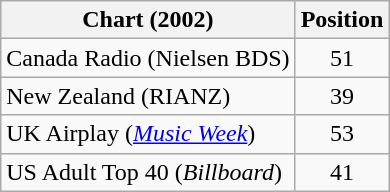<table class="wikitable sortable">
<tr>
<th>Chart (2002)</th>
<th>Position</th>
</tr>
<tr>
<td>Canada Radio (Nielsen BDS)</td>
<td align="center">51</td>
</tr>
<tr>
<td>New Zealand (RIANZ)</td>
<td align="center">39</td>
</tr>
<tr>
<td>UK Airplay (<em><a href='#'>Music Week</a></em>)</td>
<td align="center">53</td>
</tr>
<tr>
<td>US Adult Top 40 (<em>Billboard</em>)</td>
<td align="center">41</td>
</tr>
</table>
